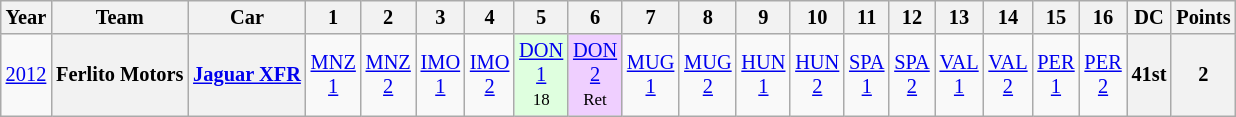<table class="wikitable" style="text-align:center; font-size:85%">
<tr>
<th>Year</th>
<th>Team</th>
<th>Car</th>
<th>1</th>
<th>2</th>
<th>3</th>
<th>4</th>
<th>5</th>
<th>6</th>
<th>7</th>
<th>8</th>
<th>9</th>
<th>10</th>
<th>11</th>
<th>12</th>
<th>13</th>
<th>14</th>
<th>15</th>
<th>16</th>
<th>DC</th>
<th>Points</th>
</tr>
<tr>
<td><a href='#'>2012</a></td>
<th nowrap>Ferlito Motors</th>
<th nowrap><a href='#'>Jaguar XFR</a></th>
<td><a href='#'>MNZ<br>1</a></td>
<td><a href='#'>MNZ<br>2</a></td>
<td><a href='#'>IMO<br>1</a></td>
<td><a href='#'>IMO<br>2</a></td>
<td style="background:#DFFFDF;"><a href='#'>DON<br>1</a><br><small>18</small></td>
<td style="background:#EFCFFF;"><a href='#'>DON<br>2</a><br><small>Ret</small></td>
<td><a href='#'>MUG<br>1</a></td>
<td><a href='#'>MUG<br>2</a></td>
<td><a href='#'>HUN<br>1</a></td>
<td><a href='#'>HUN<br>2</a></td>
<td><a href='#'>SPA<br>1</a></td>
<td><a href='#'>SPA<br>2</a></td>
<td><a href='#'>VAL<br>1</a></td>
<td><a href='#'>VAL<br>2</a></td>
<td><a href='#'>PER<br>1</a></td>
<td><a href='#'>PER<br>2</a></td>
<th>41st</th>
<th>2</th>
</tr>
</table>
